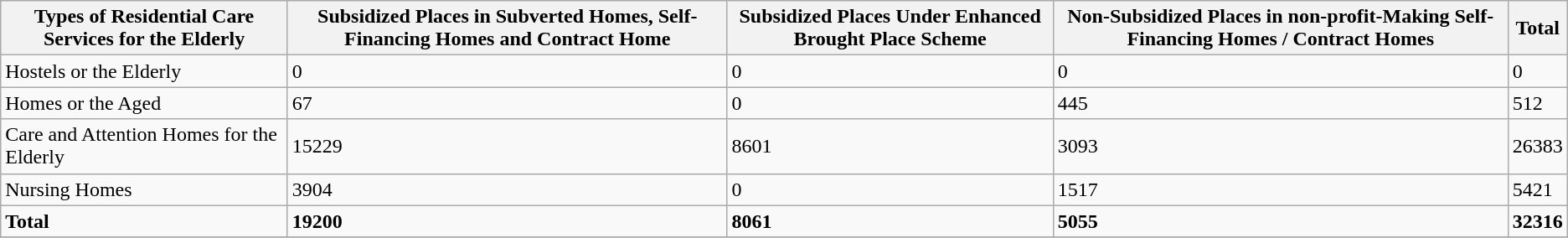<table class="wikitable">
<tr>
<th>Types of Residential Care Services for the Elderly</th>
<th>Subsidized Places in Subverted Homes, Self-Financing Homes and Contract Home</th>
<th>Subsidized Places Under Enhanced Brought Place Scheme</th>
<th>Non-Subsidized Places in non-profit-Making Self-Financing Homes / Contract Homes</th>
<th>Total</th>
</tr>
<tr>
<td>Hostels or the Elderly</td>
<td>0</td>
<td>0</td>
<td>0</td>
<td>0</td>
</tr>
<tr>
<td>Homes or the Aged</td>
<td>67</td>
<td>0</td>
<td>445</td>
<td>512</td>
</tr>
<tr>
<td>Care and Attention Homes for the Elderly</td>
<td>15229</td>
<td>8601</td>
<td>3093</td>
<td>26383</td>
</tr>
<tr>
<td>Nursing Homes</td>
<td>3904</td>
<td>0</td>
<td>1517</td>
<td>5421</td>
</tr>
<tr>
<td><strong>Total</strong></td>
<td><strong>19200</strong></td>
<td><strong>8061</strong></td>
<td><strong>5055</strong></td>
<td><strong>32316</strong></td>
</tr>
<tr>
</tr>
</table>
